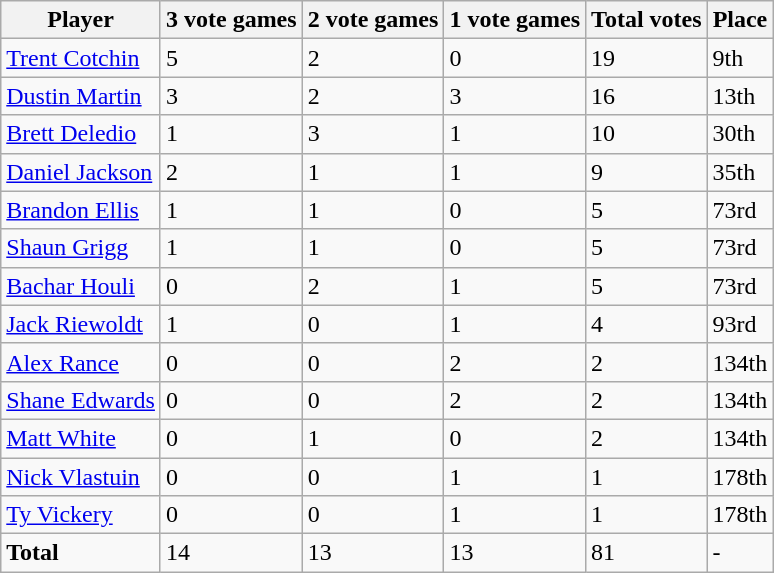<table class="wikitable">
<tr>
<th>Player</th>
<th>3 vote games</th>
<th>2 vote games</th>
<th>1 vote games</th>
<th>Total votes</th>
<th>Place</th>
</tr>
<tr>
<td><a href='#'>Trent Cotchin</a></td>
<td>5</td>
<td>2</td>
<td>0</td>
<td>19</td>
<td>9th</td>
</tr>
<tr>
<td><a href='#'>Dustin Martin</a></td>
<td>3</td>
<td>2</td>
<td>3</td>
<td>16</td>
<td>13th</td>
</tr>
<tr>
<td><a href='#'>Brett Deledio</a></td>
<td>1</td>
<td>3</td>
<td>1</td>
<td>10</td>
<td>30th</td>
</tr>
<tr>
<td><a href='#'>Daniel Jackson</a></td>
<td>2</td>
<td>1</td>
<td>1</td>
<td>9</td>
<td>35th</td>
</tr>
<tr>
<td><a href='#'>Brandon Ellis</a></td>
<td>1</td>
<td>1</td>
<td>0</td>
<td>5</td>
<td>73rd</td>
</tr>
<tr>
<td><a href='#'>Shaun Grigg</a></td>
<td>1</td>
<td>1</td>
<td>0</td>
<td>5</td>
<td>73rd</td>
</tr>
<tr>
<td><a href='#'>Bachar Houli</a></td>
<td>0</td>
<td>2</td>
<td>1</td>
<td>5</td>
<td>73rd</td>
</tr>
<tr>
<td><a href='#'>Jack Riewoldt</a></td>
<td>1</td>
<td>0</td>
<td>1</td>
<td>4</td>
<td>93rd</td>
</tr>
<tr>
<td><a href='#'>Alex Rance</a></td>
<td>0</td>
<td>0</td>
<td>2</td>
<td>2</td>
<td>134th</td>
</tr>
<tr>
<td><a href='#'>Shane Edwards</a></td>
<td>0</td>
<td>0</td>
<td>2</td>
<td>2</td>
<td>134th</td>
</tr>
<tr>
<td><a href='#'>Matt White</a></td>
<td>0</td>
<td>1</td>
<td>0</td>
<td>2</td>
<td>134th</td>
</tr>
<tr>
<td><a href='#'>Nick Vlastuin</a></td>
<td>0</td>
<td>0</td>
<td>1</td>
<td>1</td>
<td>178th</td>
</tr>
<tr>
<td><a href='#'>Ty Vickery</a></td>
<td>0</td>
<td>0</td>
<td>1</td>
<td>1</td>
<td>178th</td>
</tr>
<tr>
<td><strong>Total</strong></td>
<td>14</td>
<td>13</td>
<td>13</td>
<td>81</td>
<td>-</td>
</tr>
</table>
